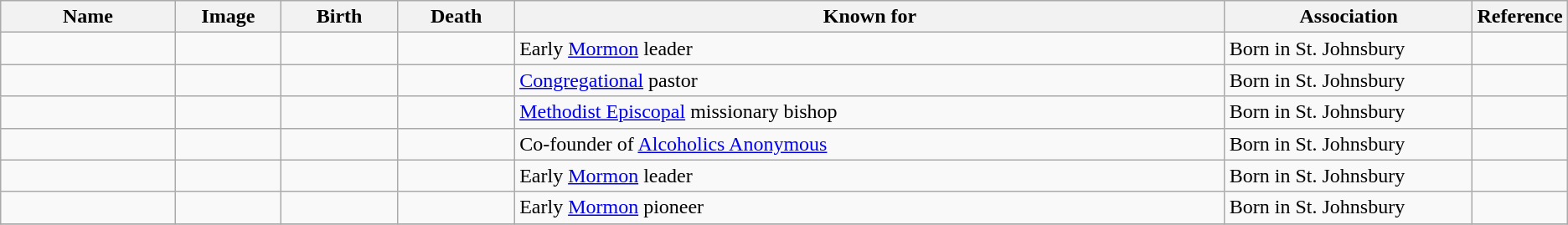<table class="wikitable sortable">
<tr>
<th scope="col" width="140">Name</th>
<th scope="col" width="80" class="unsortable">Image</th>
<th scope="col" width="90">Birth</th>
<th scope="col" width="90">Death</th>
<th scope="col" width="600" class="unsortable">Known for</th>
<th scope="col" width="200" class="unsortable">Association</th>
<th scope="col" width="30" class="unsortable">Reference</th>
</tr>
<tr>
<td></td>
<td></td>
<td align=right></td>
<td align=right></td>
<td>Early <a href='#'>Mormon</a> leader</td>
<td>Born in St. Johnsbury</td>
<td align="center"></td>
</tr>
<tr>
<td></td>
<td></td>
<td align=right></td>
<td align=right></td>
<td><a href='#'>Congregational</a> pastor</td>
<td>Born in St. Johnsbury</td>
<td align="center"></td>
</tr>
<tr>
<td></td>
<td></td>
<td align=right></td>
<td align=right></td>
<td><a href='#'>Methodist Episcopal</a> missionary bishop</td>
<td>Born in St. Johnsbury</td>
<td align="center"></td>
</tr>
<tr>
<td></td>
<td></td>
<td align=right></td>
<td align=right></td>
<td>Co-founder of <a href='#'>Alcoholics Anonymous</a></td>
<td>Born in St. Johnsbury</td>
<td align="center"></td>
</tr>
<tr>
<td></td>
<td></td>
<td align=right></td>
<td align=right></td>
<td>Early <a href='#'>Mormon</a> leader</td>
<td>Born in St. Johnsbury</td>
<td align="center"></td>
</tr>
<tr>
<td></td>
<td></td>
<td align=right></td>
<td align=right></td>
<td>Early <a href='#'>Mormon</a> pioneer</td>
<td>Born in St. Johnsbury</td>
<td align="center"></td>
</tr>
<tr>
</tr>
</table>
